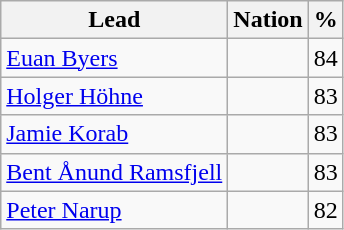<table class="wikitable">
<tr>
<th>Lead</th>
<th>Nation</th>
<th>%</th>
</tr>
<tr>
<td><a href='#'>Euan Byers</a></td>
<td></td>
<td>84</td>
</tr>
<tr>
<td><a href='#'>Holger Höhne</a></td>
<td></td>
<td>83</td>
</tr>
<tr>
<td><a href='#'>Jamie Korab</a></td>
<td></td>
<td>83</td>
</tr>
<tr>
<td><a href='#'>Bent Ånund Ramsfjell</a></td>
<td></td>
<td>83</td>
</tr>
<tr>
<td><a href='#'>Peter Narup</a></td>
<td></td>
<td>82</td>
</tr>
</table>
